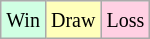<table class="wikitable">
<tr>
<td style="background-color: #d0ffe3;"><small>Win</small></td>
<td style="background-color: #ffffbb;"><small>Draw</small></td>
<td style="background-color: #ffd0e3;"><small>Loss</small></td>
</tr>
</table>
